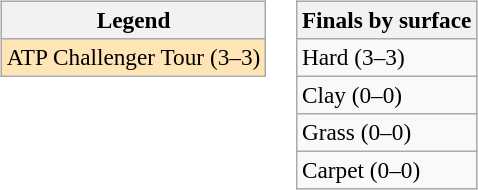<table>
<tr valign=top>
<td><br><table class=wikitable style="font-size:97%">
<tr>
<th>Legend</th>
</tr>
<tr bgcolor=moccasin>
<td>ATP Challenger Tour (3–3)</td>
</tr>
</table>
</td>
<td><br><table class=wikitable style="font-size:97%">
<tr>
<th>Finals by surface</th>
</tr>
<tr>
<td>Hard (3–3)</td>
</tr>
<tr>
<td>Clay (0–0)</td>
</tr>
<tr>
<td>Grass (0–0)</td>
</tr>
<tr>
<td>Carpet (0–0)</td>
</tr>
</table>
</td>
</tr>
</table>
